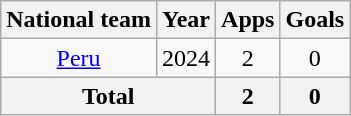<table class="wikitable" style="text-align:center">
<tr>
<th>National team</th>
<th>Year</th>
<th>Apps</th>
<th>Goals</th>
</tr>
<tr>
<td rowspan="1"><a href='#'>Peru</a></td>
<td>2024</td>
<td>2</td>
<td>0</td>
</tr>
<tr>
<th colspan="2">Total</th>
<th>2</th>
<th>0</th>
</tr>
</table>
